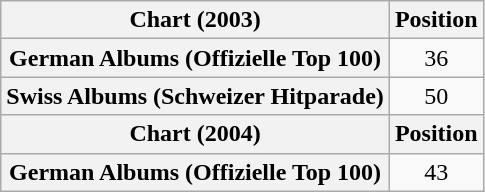<table class="wikitable plainrowheaders" style="text-align:center">
<tr>
<th scope="col">Chart (2003)</th>
<th scope="col">Position</th>
</tr>
<tr>
<th scope="row">German Albums (Offizielle Top 100)</th>
<td>36</td>
</tr>
<tr>
<th scope="row">Swiss Albums (Schweizer Hitparade)</th>
<td>50</td>
</tr>
<tr>
<th scope="col">Chart (2004)</th>
<th scope="col">Position</th>
</tr>
<tr>
<th scope="row">German Albums (Offizielle Top 100)</th>
<td>43</td>
</tr>
</table>
